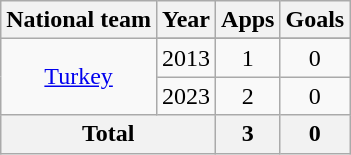<table class="wikitable" style="text-align:center">
<tr>
<th>National team</th>
<th>Year</th>
<th>Apps</th>
<th>Goals</th>
</tr>
<tr>
<td rowspan="3"><a href='#'>Turkey</a></td>
</tr>
<tr>
<td>2013</td>
<td>1</td>
<td>0</td>
</tr>
<tr>
<td>2023</td>
<td>2</td>
<td>0</td>
</tr>
<tr>
<th colspan="2">Total</th>
<th>3</th>
<th>0</th>
</tr>
</table>
